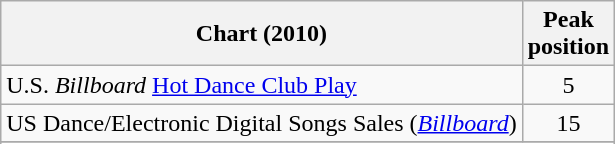<table class="wikitable">
<tr>
<th>Chart (2010)</th>
<th>Peak<br>position</th>
</tr>
<tr>
<td>U.S. <em>Billboard</em> <a href='#'>Hot Dance Club Play</a></td>
<td align="center">5</td>
</tr>
<tr>
<td>US Dance/Electronic Digital Songs Sales (<em><a href='#'>Billboard</a></em>)</td>
<td align="center">15</td>
</tr>
<tr>
</tr>
<tr>
</tr>
<tr>
</tr>
</table>
